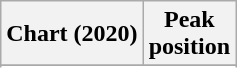<table class="wikitable sortable plainrowheaders">
<tr>
<th scope="col">Chart (2020)</th>
<th scope="col">Peak<br>position</th>
</tr>
<tr>
</tr>
<tr>
</tr>
<tr>
</tr>
<tr>
</tr>
<tr>
</tr>
<tr>
</tr>
<tr>
</tr>
<tr>
</tr>
<tr>
</tr>
<tr>
</tr>
<tr>
</tr>
<tr>
</tr>
<tr>
</tr>
<tr>
</tr>
<tr>
</tr>
</table>
